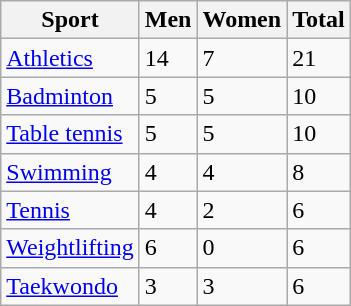<table class="wikitable sortable">
<tr>
<th>Sport</th>
<th>Men</th>
<th>Women</th>
<th>Total</th>
</tr>
<tr>
<td><a href='#'>Athletics</a></td>
<td>14</td>
<td>7</td>
<td>21</td>
</tr>
<tr>
<td><a href='#'>Badminton</a></td>
<td>5</td>
<td>5</td>
<td>10</td>
</tr>
<tr>
<td><a href='#'>Table tennis</a></td>
<td>5</td>
<td>5</td>
<td>10</td>
</tr>
<tr>
<td><a href='#'>Swimming</a></td>
<td>4</td>
<td>4</td>
<td>8</td>
</tr>
<tr>
<td><a href='#'>Tennis</a></td>
<td>4</td>
<td>2</td>
<td>6</td>
</tr>
<tr>
<td><a href='#'>Weightlifting</a></td>
<td>6</td>
<td>0</td>
<td>6</td>
</tr>
<tr>
<td><a href='#'>Taekwondo</a></td>
<td>3</td>
<td>3</td>
<td>6</td>
</tr>
</table>
